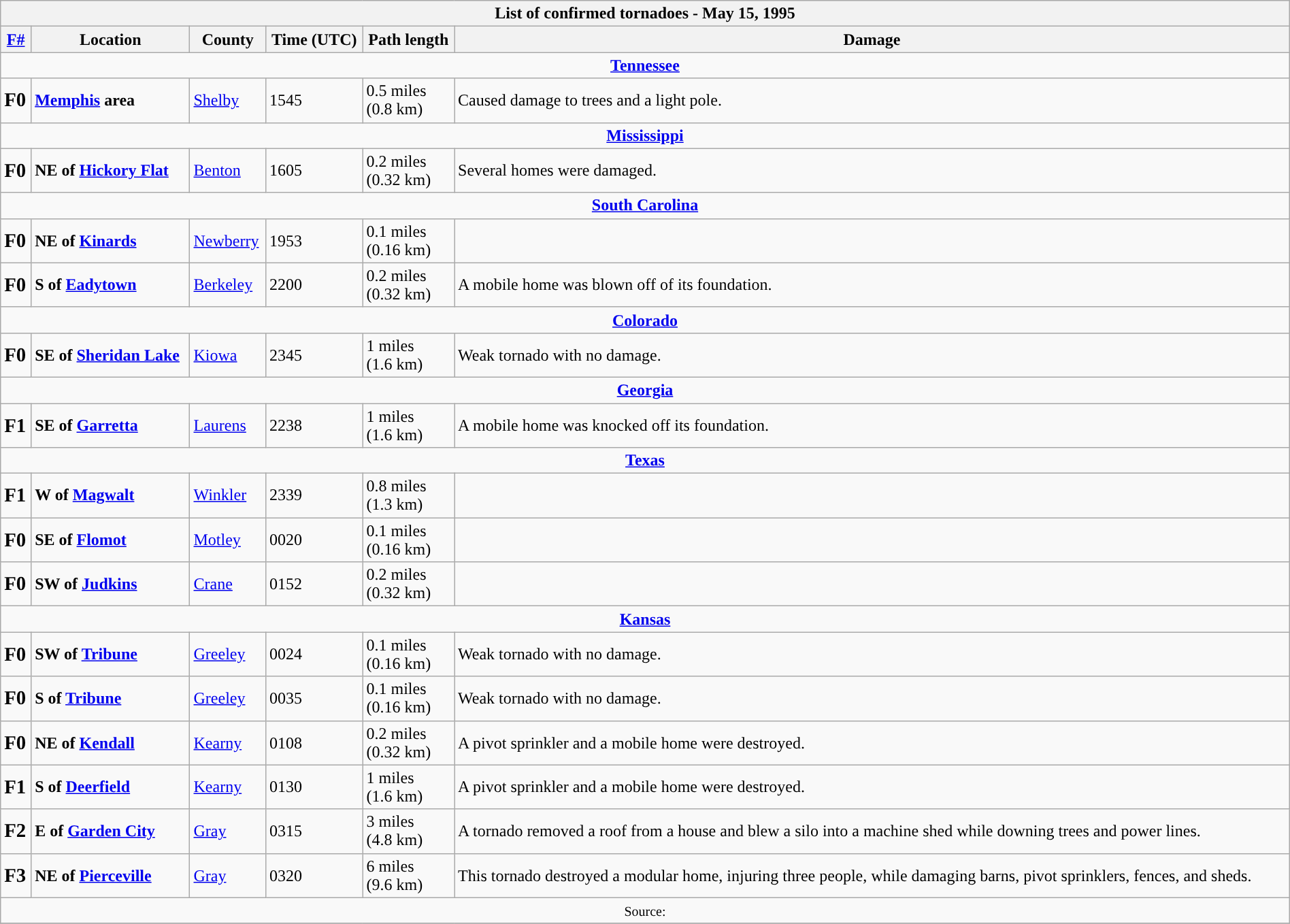<table class="wikitable collapsible" width="100%">
<tr>
<th colspan="6">List of confirmed tornadoes - May 15, 1995</th>
</tr>
<tr>
<th><a href='#'>F#</a></th>
<th>Location</th>
<th>County</th>
<th>Time (UTC)</th>
<th>Path length</th>
<th>Damage</th>
</tr>
<tr>
<td colspan="7" align=center><strong><a href='#'>Tennessee</a></strong></td>
</tr>
<tr>
<td><big><strong>F0</strong></big></td>
<td><strong><a href='#'>Memphis</a> area</strong></td>
<td><a href='#'>Shelby</a></td>
<td>1545</td>
<td>0.5 miles <br> (0.8 km)</td>
<td>Caused damage to trees and a light pole.</td>
</tr>
<tr>
<td colspan="7" align=center><strong><a href='#'>Mississippi</a></strong></td>
</tr>
<tr>
<td><big><strong>F0</strong></big></td>
<td><strong>NE of <a href='#'>Hickory Flat</a></strong></td>
<td><a href='#'>Benton</a></td>
<td>1605</td>
<td>0.2 miles <br> (0.32 km)</td>
<td>Several homes were damaged.</td>
</tr>
<tr>
<td colspan="7" align=center><strong><a href='#'>South Carolina</a></strong></td>
</tr>
<tr>
<td><big><strong>F0</strong></big></td>
<td><strong>NE of <a href='#'>Kinards</a></strong></td>
<td><a href='#'>Newberry</a></td>
<td>1953</td>
<td>0.1 miles <br> (0.16 km)</td>
<td></td>
</tr>
<tr>
<td><big><strong>F0</strong></big></td>
<td><strong>S of <a href='#'>Eadytown</a></strong></td>
<td><a href='#'>Berkeley</a></td>
<td>2200</td>
<td>0.2 miles <br> (0.32 km)</td>
<td>A mobile home was blown off of its foundation.</td>
</tr>
<tr>
<td colspan="7" align=center><strong><a href='#'>Colorado</a></strong></td>
</tr>
<tr>
<td><big><strong>F0</strong></big></td>
<td><strong>SE of <a href='#'>Sheridan Lake</a></strong></td>
<td><a href='#'>Kiowa</a></td>
<td>2345</td>
<td>1 miles <br> (1.6 km)</td>
<td>Weak tornado with no damage.</td>
</tr>
<tr>
<td colspan="7" align=center><strong><a href='#'>Georgia</a></strong></td>
</tr>
<tr>
<td><big><strong>F1</strong></big></td>
<td><strong>SE of <a href='#'>Garretta</a></strong></td>
<td><a href='#'>Laurens</a></td>
<td>2238</td>
<td>1 miles <br> (1.6 km)</td>
<td>A mobile home was knocked off its foundation.</td>
</tr>
<tr>
<td colspan="7" align=center><strong><a href='#'>Texas</a></strong></td>
</tr>
<tr>
<td><big><strong>F1</strong></big></td>
<td><strong>W of <a href='#'>Magwalt</a></strong></td>
<td><a href='#'>Winkler</a></td>
<td>2339</td>
<td>0.8 miles <br> (1.3 km)</td>
<td></td>
</tr>
<tr>
<td><big><strong>F0</strong></big></td>
<td><strong>SE of <a href='#'>Flomot</a></strong></td>
<td><a href='#'>Motley</a></td>
<td>0020</td>
<td>0.1 miles <br> (0.16 km)</td>
<td></td>
</tr>
<tr>
<td><big><strong>F0</strong></big></td>
<td><strong>SW of <a href='#'>Judkins</a></strong></td>
<td><a href='#'>Crane</a></td>
<td>0152</td>
<td>0.2 miles <br> (0.32 km)</td>
<td></td>
</tr>
<tr>
<td colspan="7" align=center><strong><a href='#'>Kansas</a></strong></td>
</tr>
<tr>
<td><big><strong>F0</strong></big></td>
<td><strong>SW of <a href='#'>Tribune</a></strong></td>
<td><a href='#'>Greeley</a></td>
<td>0024</td>
<td>0.1 miles <br> (0.16 km)</td>
<td>Weak tornado with no damage.</td>
</tr>
<tr>
<td><big><strong>F0</strong></big></td>
<td><strong>S of <a href='#'>Tribune</a></strong></td>
<td><a href='#'>Greeley</a></td>
<td>0035</td>
<td>0.1 miles <br> (0.16 km)</td>
<td>Weak tornado with no damage.</td>
</tr>
<tr>
<td><big><strong>F0</strong></big></td>
<td><strong>NE of <a href='#'>Kendall</a></strong></td>
<td><a href='#'>Kearny</a></td>
<td>0108</td>
<td>0.2 miles <br> (0.32 km)</td>
<td>A pivot sprinkler and a mobile home were destroyed.</td>
</tr>
<tr>
<td><big><strong>F1</strong></big></td>
<td><strong>S of <a href='#'>Deerfield</a></strong></td>
<td><a href='#'>Kearny</a></td>
<td>0130</td>
<td>1 miles <br> (1.6 km)</td>
<td>A pivot sprinkler and a mobile home were destroyed.</td>
</tr>
<tr>
<td><big><strong>F2</strong></big></td>
<td><strong>E of <a href='#'>Garden City</a></strong></td>
<td><a href='#'>Gray</a></td>
<td>0315</td>
<td>3 miles <br> (4.8 km)</td>
<td>A tornado removed a roof from a house and blew a silo into a machine shed while downing trees and power lines.</td>
</tr>
<tr>
<td><big><strong>F3</strong></big></td>
<td><strong>NE of <a href='#'>Pierceville</a></strong></td>
<td><a href='#'>Gray</a></td>
<td>0320</td>
<td>6 miles <br> (9.6 km)</td>
<td>This tornado destroyed a modular home, injuring three people, while damaging barns, pivot sprinklers, fences, and sheds.</td>
</tr>
<tr>
<td colspan="7" align=center><small>Source:  </small></td>
</tr>
<tr>
</tr>
</table>
